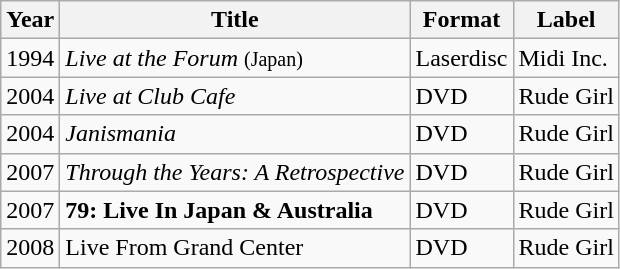<table class="wikitable">
<tr>
<th align="left">Year</th>
<th align="left">Title</th>
<th align="left">Format</th>
<th align="left">Label</th>
</tr>
<tr>
<td style="text-align:center;">1994</td>
<td><em>Live at the Forum</em> <small>(Japan)</small></td>
<td>Laserdisc</td>
<td>Midi Inc.</td>
</tr>
<tr>
<td style="text-align:center;">2004</td>
<td><em>Live at Club Cafe</em></td>
<td>DVD</td>
<td>Rude Girl</td>
</tr>
<tr>
<td style="text-align:center;">2004</td>
<td><em>Janismania</em></td>
<td>DVD</td>
<td>Rude Girl</td>
</tr>
<tr>
<td style="text-align:center;">2007</td>
<td><em>Through the Years: A Retrospective</em></td>
<td>DVD</td>
<td>Rude Girl</td>
</tr>
<tr>
<td style="text-align:center;">2007</td>
<td><strong>79: Live In Japan & Australia<em></td>
<td>DVD</td>
<td>Rude Girl</td>
</tr>
<tr>
<td style="text-align:center;">2008</td>
<td></em>Live From Grand Center<em></td>
<td>DVD</td>
<td>Rude Girl</td>
</tr>
</table>
